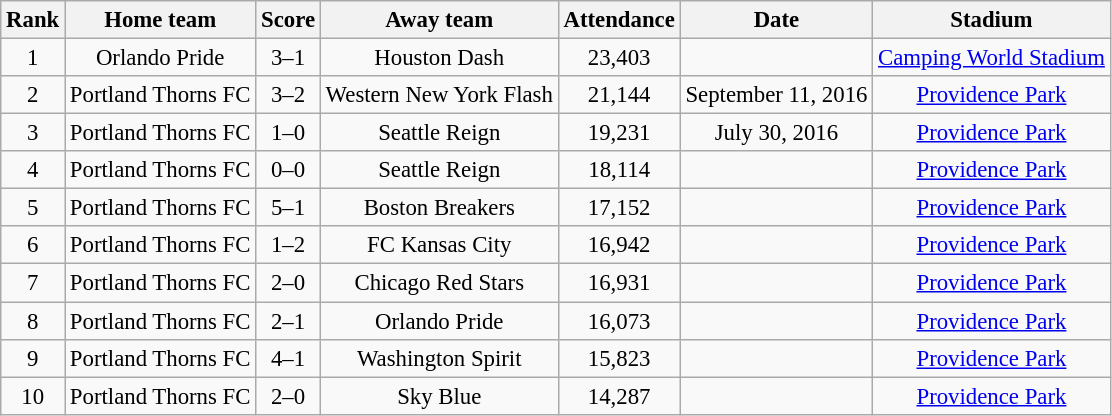<table class="wikitable sortable" style="font-size: 95%;text-align: center;">
<tr>
<th>Rank</th>
<th>Home team</th>
<th>Score</th>
<th>Away team</th>
<th>Attendance</th>
<th>Date</th>
<th>Stadium</th>
</tr>
<tr>
<td>1</td>
<td>Orlando Pride</td>
<td>3–1</td>
<td>Houston Dash</td>
<td>23,403</td>
<td></td>
<td><a href='#'>Camping World Stadium</a></td>
</tr>
<tr>
<td>2</td>
<td>Portland Thorns FC</td>
<td>3–2</td>
<td>Western New York Flash</td>
<td>21,144</td>
<td>September 11, 2016</td>
<td><a href='#'>Providence Park</a></td>
</tr>
<tr>
<td>3</td>
<td>Portland Thorns FC</td>
<td>1–0</td>
<td>Seattle Reign</td>
<td>19,231</td>
<td>July 30, 2016</td>
<td><a href='#'>Providence Park</a></td>
</tr>
<tr>
<td>4</td>
<td>Portland Thorns FC</td>
<td>0–0</td>
<td>Seattle Reign</td>
<td>18,114</td>
<td></td>
<td><a href='#'>Providence Park</a></td>
</tr>
<tr>
<td>5</td>
<td>Portland Thorns FC</td>
<td>5–1</td>
<td>Boston Breakers</td>
<td>17,152</td>
<td></td>
<td><a href='#'>Providence Park</a></td>
</tr>
<tr>
<td>6</td>
<td>Portland Thorns FC</td>
<td>1–2</td>
<td>FC Kansas City</td>
<td>16,942</td>
<td></td>
<td><a href='#'>Providence Park</a></td>
</tr>
<tr>
<td>7</td>
<td>Portland Thorns FC</td>
<td>2–0</td>
<td>Chicago Red Stars</td>
<td>16,931</td>
<td></td>
<td><a href='#'>Providence Park</a></td>
</tr>
<tr>
<td>8</td>
<td>Portland Thorns FC</td>
<td>2–1</td>
<td>Orlando Pride</td>
<td>16,073</td>
<td></td>
<td><a href='#'>Providence Park</a></td>
</tr>
<tr>
<td>9</td>
<td>Portland Thorns FC</td>
<td>4–1</td>
<td>Washington Spirit</td>
<td>15,823</td>
<td></td>
<td><a href='#'>Providence Park</a></td>
</tr>
<tr>
<td>10</td>
<td>Portland Thorns FC</td>
<td>2–0</td>
<td>Sky Blue</td>
<td>14,287</td>
<td></td>
<td><a href='#'>Providence Park</a></td>
</tr>
</table>
